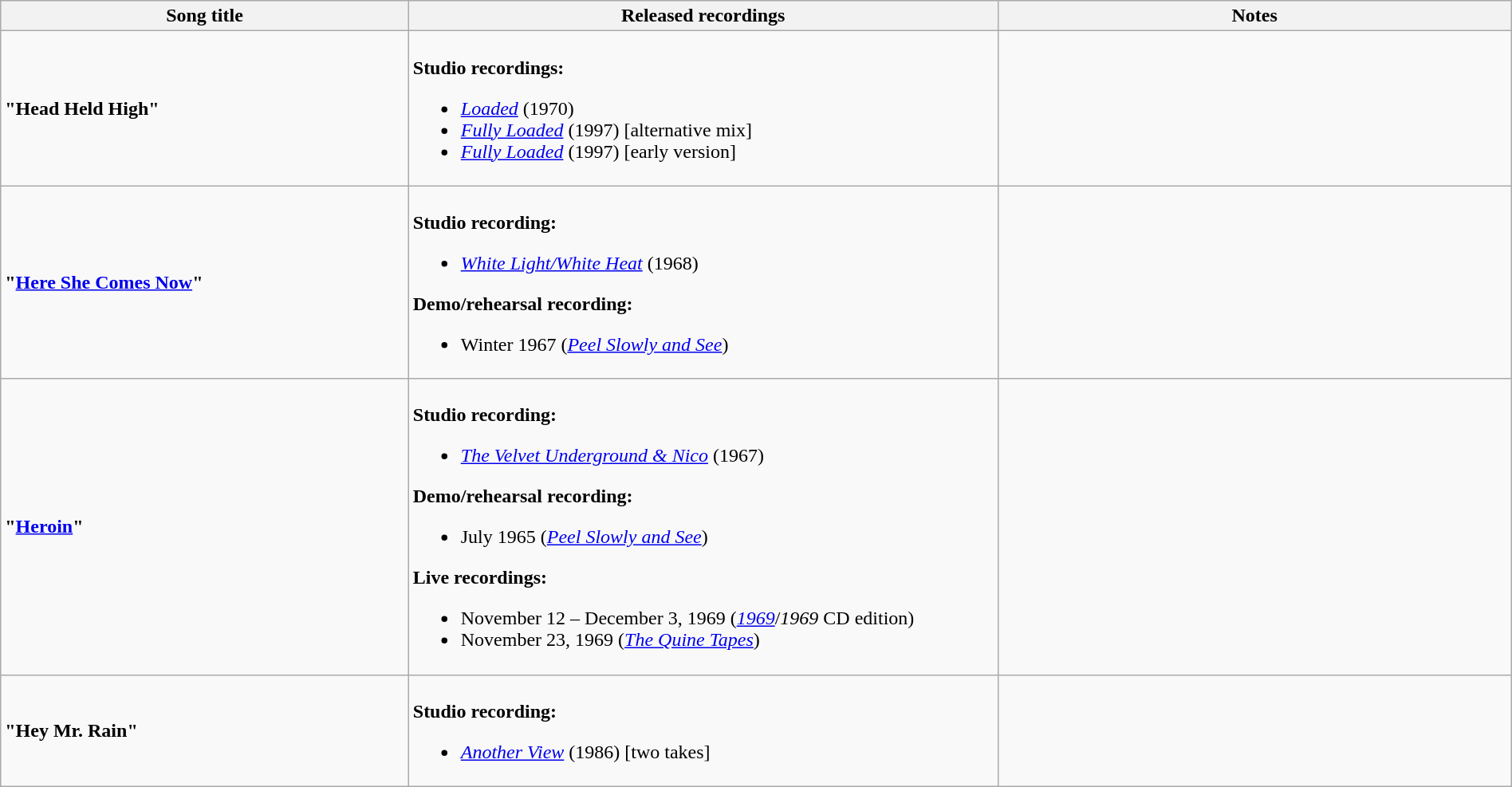<table class="wikitable" style="width:100%;">
<tr>
<th style="width:27%;">Song title</th>
<th style="width:39%;">Released recordings</th>
<th style="width:34%;">Notes</th>
</tr>
<tr>
<td><strong>"Head Held High"</strong></td>
<td><br><strong>Studio recordings:</strong><ul><li><em><a href='#'>Loaded</a></em> (1970)</li><li><em><a href='#'>Fully Loaded</a></em> (1997) [alternative mix]</li><li><em><a href='#'>Fully Loaded</a></em> (1997) [early version]</li></ul></td>
<td></td>
</tr>
<tr>
<td><strong>"<a href='#'>Here She Comes Now</a>"</strong></td>
<td><br><strong>Studio recording:</strong><ul><li><em><a href='#'>White Light/White Heat</a></em> (1968)</li></ul><strong>Demo/rehearsal recording:</strong><ul><li>Winter 1967 (<em><a href='#'>Peel Slowly and See</a></em>)</li></ul></td>
<td></td>
</tr>
<tr>
<td><strong>"<a href='#'>Heroin</a>"</strong></td>
<td><br><strong>Studio recording:</strong><ul><li><em><a href='#'>The Velvet Underground & Nico</a></em> (1967)</li></ul><strong>Demo/rehearsal recording:</strong><ul><li>July 1965 (<em><a href='#'>Peel Slowly and See</a></em>)</li></ul><strong>Live recordings:</strong><ul><li>November 12 – December 3, 1969 (<em><a href='#'>1969</a></em>/<em>1969</em> CD edition)</li><li>November 23, 1969 (<em><a href='#'>The Quine Tapes</a></em>)</li></ul></td>
<td></td>
</tr>
<tr>
<td><strong>"Hey Mr. Rain"</strong></td>
<td><br><strong>Studio recording:</strong><ul><li><em><a href='#'>Another View</a></em> (1986) [two takes]</li></ul></td>
<td></td>
</tr>
</table>
